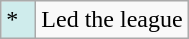<table class="wikitable">
<tr>
<td style="background:#CFECEC; width:1em">*</td>
<td>Led the league</td>
</tr>
</table>
